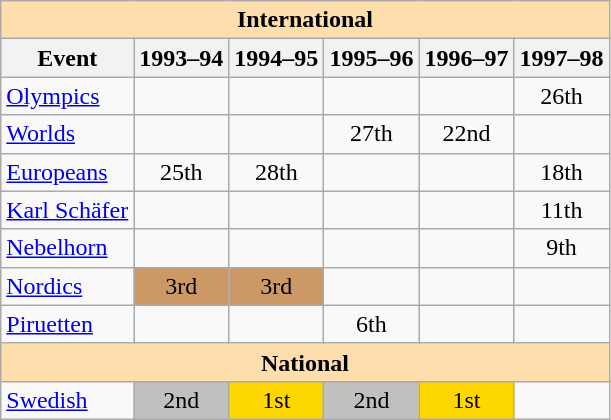<table class="wikitable" style="text-align:center">
<tr>
<th style="background-color: #ffdead; " colspan=6 align=center>International</th>
</tr>
<tr>
<th>Event</th>
<th>1993–94</th>
<th>1994–95</th>
<th>1995–96</th>
<th>1996–97</th>
<th>1997–98</th>
</tr>
<tr>
<td align=left><a href='#'>Olympics</a></td>
<td></td>
<td></td>
<td></td>
<td></td>
<td>26th</td>
</tr>
<tr>
<td align=left><a href='#'>Worlds</a></td>
<td></td>
<td></td>
<td>27th</td>
<td>22nd</td>
<td></td>
</tr>
<tr>
<td align=left><a href='#'>Europeans</a></td>
<td>25th</td>
<td>28th</td>
<td></td>
<td></td>
<td>18th</td>
</tr>
<tr>
<td align=left><a href='#'>Karl Schäfer</a></td>
<td></td>
<td></td>
<td></td>
<td></td>
<td>11th</td>
</tr>
<tr>
<td align=left><a href='#'>Nebelhorn</a></td>
<td></td>
<td></td>
<td></td>
<td></td>
<td>9th</td>
</tr>
<tr>
<td align=left><a href='#'>Nordics</a></td>
<td bgcolor=cc9966>3rd</td>
<td bgcolor=cc9966>3rd</td>
<td></td>
<td></td>
<td></td>
</tr>
<tr>
<td align=left><a href='#'>Piruetten</a></td>
<td></td>
<td></td>
<td>6th</td>
<td></td>
<td></td>
</tr>
<tr>
<th style="background-color: #ffdead; " colspan=6 align=center>National</th>
</tr>
<tr>
<td align=left><a href='#'>Swedish</a></td>
<td bgcolor=silver>2nd</td>
<td bgcolor=gold>1st</td>
<td bgcolor=silver>2nd</td>
<td bgcolor=gold>1st</td>
<td></td>
</tr>
</table>
